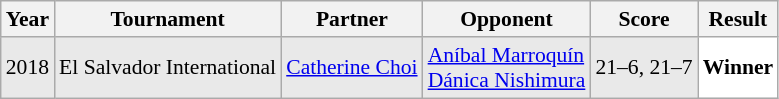<table class="sortable wikitable" style="font-size: 90%;">
<tr>
<th>Year</th>
<th>Tournament</th>
<th>Partner</th>
<th>Opponent</th>
<th>Score</th>
<th>Result</th>
</tr>
<tr style="background:#E9E9E9">
<td align="center">2018</td>
<td align="left">El Salvador International</td>
<td align="left"> <a href='#'>Catherine Choi</a></td>
<td align="left"> <a href='#'>Aníbal Marroquín</a> <br>  <a href='#'>Dánica Nishimura</a></td>
<td align="left">21–6, 21–7</td>
<td style="text-align:left; background:white"> <strong>Winner</strong></td>
</tr>
</table>
